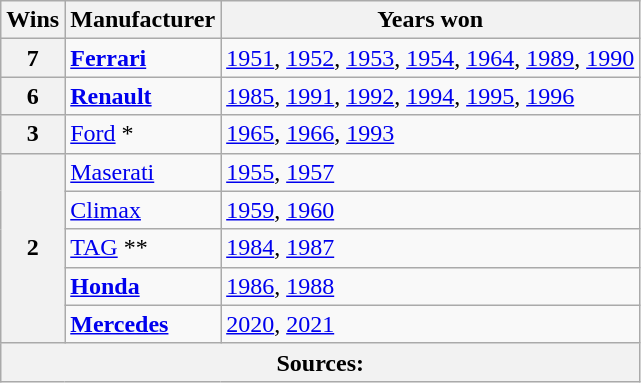<table class="wikitable">
<tr>
<th>Wins</th>
<th>Manufacturer</th>
<th>Years won</th>
</tr>
<tr>
<th>7</th>
<td> <strong><a href='#'>Ferrari</a></strong></td>
<td><span><a href='#'>1951</a>, <a href='#'>1952</a>, <a href='#'>1953</a>, <a href='#'>1954</a>, <a href='#'>1964</a>,</span> <a href='#'>1989</a>, <a href='#'>1990</a></td>
</tr>
<tr>
<th>6</th>
<td><strong></strong> <strong><a href='#'>Renault</a></strong></td>
<td><a href='#'>1985</a>, <a href='#'>1991</a>, <a href='#'>1992</a>, <a href='#'>1994</a>, <a href='#'>1995</a>, <a href='#'>1996</a></td>
</tr>
<tr>
<th>3</th>
<td> <a href='#'>Ford</a> *</td>
<td><span><a href='#'>1965</a>, <a href='#'>1966</a></span>, <a href='#'>1993</a></td>
</tr>
<tr>
<th rowspan="5">2</th>
<td> <a href='#'>Maserati</a></td>
<td><span><a href='#'>1955</a>, <a href='#'>1957</a></span></td>
</tr>
<tr>
<td> <a href='#'>Climax</a></td>
<td><a href='#'>1959</a>, <a href='#'>1960</a></td>
</tr>
<tr>
<td> <a href='#'>TAG</a> **</td>
<td><a href='#'>1984</a>, <a href='#'>1987</a></td>
</tr>
<tr>
<td> <strong><a href='#'>Honda</a></strong></td>
<td><a href='#'>1986</a>, <a href='#'>1988</a></td>
</tr>
<tr>
<td> <strong><a href='#'>Mercedes</a></strong></td>
<td><a href='#'>2020</a>, <a href='#'>2021</a></td>
</tr>
<tr>
<th colspan="3">Sources:</th>
</tr>
</table>
